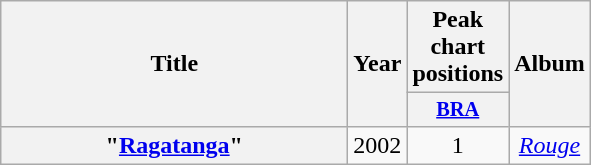<table class="wikitable plainrowheaders" style="text-align:center;">
<tr>
<th scope="col" rowspan="2" style="width:14em;">Title</th>
<th scope="col" rowspan="2" style="width:1em;">Year</th>
<th scope="col" colspan="1">Peak chart positions</th>
<th scope="col" rowspan="2">Album</th>
</tr>
<tr>
<th scope="col" style="width:3em;font-size:85%;"><a href='#'>BRA</a><br></th>
</tr>
<tr>
<th scope="row">"<a href='#'>Ragatanga</a>"<br></th>
<td>2002</td>
<td>1</td>
<td><em><a href='#'>Rouge</a></em></td>
</tr>
</table>
